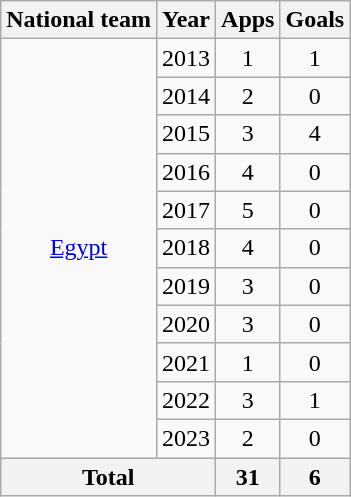<table class="wikitable" style="text-align:center">
<tr>
<th>National team</th>
<th>Year</th>
<th>Apps</th>
<th>Goals</th>
</tr>
<tr>
<td rowspan="11"><a href='#'>Egypt</a></td>
<td>2013</td>
<td>1</td>
<td>1</td>
</tr>
<tr>
<td>2014</td>
<td>2</td>
<td>0</td>
</tr>
<tr>
<td>2015</td>
<td>3</td>
<td>4</td>
</tr>
<tr>
<td>2016</td>
<td>4</td>
<td>0</td>
</tr>
<tr>
<td>2017</td>
<td>5</td>
<td>0</td>
</tr>
<tr>
<td>2018</td>
<td>4</td>
<td>0</td>
</tr>
<tr>
<td>2019</td>
<td>3</td>
<td>0</td>
</tr>
<tr>
<td>2020</td>
<td>3</td>
<td>0</td>
</tr>
<tr>
<td>2021</td>
<td>1</td>
<td>0</td>
</tr>
<tr>
<td>2022</td>
<td>3</td>
<td>1</td>
</tr>
<tr>
<td>2023</td>
<td>2</td>
<td>0</td>
</tr>
<tr>
<th colspan="2">Total</th>
<th>31</th>
<th>6</th>
</tr>
</table>
